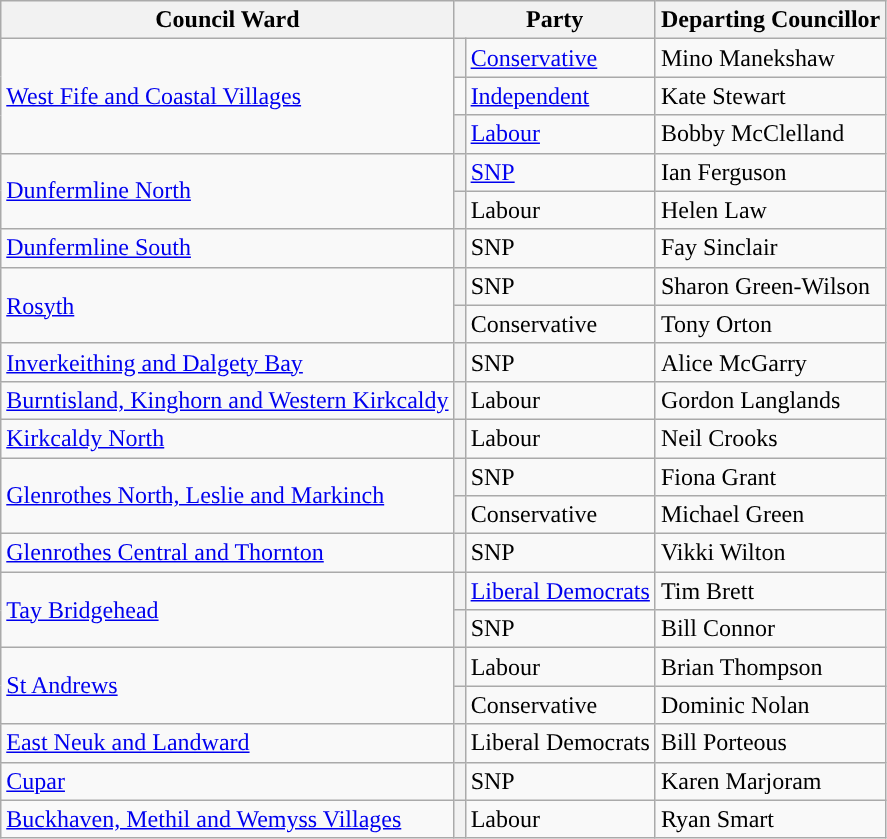<table class="wikitable sortable">
<tr>
<th scope="col">Council Ward</th>
<th scope="col" colspan="2">Party</th>
<th scope="col">Departing Councillor</th>
</tr>
<tr>
<td scope="row" rowspan="3"><a href='#'>West Fife and Coastal Villages</a></td>
<th style="background-color: "></th>
<td><a href='#'>Conservative</a></td>
<td>Mino Manekshaw</td>
</tr>
<tr>
<td style="background-color: "></td>
<td><a href='#'>Independent</a></td>
<td>Kate Stewart</td>
</tr>
<tr>
<th style="background-color: "></th>
<td><a href='#'>Labour</a></td>
<td>Bobby McClelland</td>
</tr>
<tr>
<td scope="row" rowspan="2"><a href='#'>Dunfermline North</a></td>
<th style="background-color: "></th>
<td><a href='#'>SNP</a></td>
<td>Ian Ferguson</td>
</tr>
<tr>
<th style="background-color: "></th>
<td>Labour</td>
<td>Helen Law</td>
</tr>
<tr>
<td scope="row"><a href='#'>Dunfermline South</a></td>
<th style="background-color: "></th>
<td>SNP</td>
<td>Fay Sinclair</td>
</tr>
<tr>
<td scope="row" rowspan="2"><a href='#'>Rosyth</a></td>
<th style="background-color: "></th>
<td>SNP</td>
<td>Sharon Green-Wilson</td>
</tr>
<tr>
<th style="background-color: "></th>
<td>Conservative</td>
<td>Tony Orton</td>
</tr>
<tr>
<td scope="row"><a href='#'>Inverkeithing and Dalgety Bay</a></td>
<th style="background-color: "></th>
<td>SNP</td>
<td>Alice McGarry</td>
</tr>
<tr>
<td scope="row"><a href='#'>Burntisland, Kinghorn and Western Kirkcaldy</a></td>
<th style="background-color: "></th>
<td>Labour</td>
<td>Gordon Langlands</td>
</tr>
<tr>
<td scope="row"><a href='#'>Kirkcaldy North</a></td>
<th style="background-color: "></th>
<td>Labour</td>
<td>Neil Crooks</td>
</tr>
<tr>
<td scope="row" rowspan="2"><a href='#'>Glenrothes North, Leslie and Markinch</a></td>
<th style="background-color: "></th>
<td>SNP</td>
<td>Fiona Grant</td>
</tr>
<tr>
<th style="background-color: "></th>
<td>Conservative</td>
<td>Michael Green</td>
</tr>
<tr>
<td scope="row"><a href='#'>Glenrothes Central and Thornton</a></td>
<th style="background-color: "></th>
<td>SNP</td>
<td>Vikki Wilton</td>
</tr>
<tr>
<td scope="row" rowspan="2"><a href='#'>Tay Bridgehead</a></td>
<th style="background-color: "></th>
<td><a href='#'>Liberal Democrats</a></td>
<td>Tim Brett</td>
</tr>
<tr>
<th style="background-color: "></th>
<td>SNP</td>
<td>Bill Connor</td>
</tr>
<tr>
<td scope="row" rowspan="2"><a href='#'>St Andrews</a></td>
<th style="background-color: "></th>
<td>Labour</td>
<td>Brian Thompson</td>
</tr>
<tr>
<th style="background-color: "></th>
<td>Conservative</td>
<td>Dominic Nolan</td>
</tr>
<tr>
<td scope="row"><a href='#'>East Neuk and Landward</a></td>
<th style="background-color: "></th>
<td>Liberal Democrats</td>
<td>Bill Porteous</td>
</tr>
<tr>
<td scope="row"><a href='#'>Cupar</a></td>
<th style="background-color: "></th>
<td>SNP</td>
<td>Karen Marjoram</td>
</tr>
<tr>
<td scope="row"><a href='#'>Buckhaven, Methil and Wemyss Villages</a></td>
<th style="background-color: "></th>
<td>Labour</td>
<td>Ryan Smart</td>
</tr>
</table>
